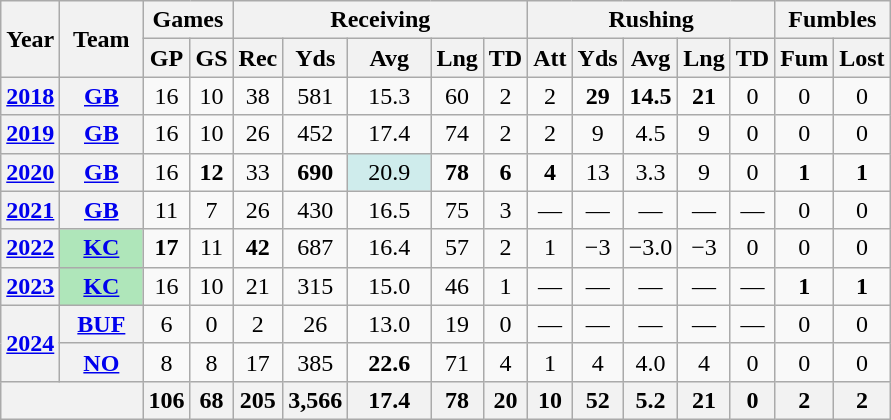<table class="wikitable" style="text-align: center;">
<tr>
<th rowspan="2">Year</th>
<th rowspan="2">Team</th>
<th colspan="2">Games</th>
<th colspan="5">Receiving</th>
<th colspan="5">Rushing</th>
<th colspan="2">Fumbles</th>
</tr>
<tr>
<th>GP</th>
<th>GS</th>
<th>Rec</th>
<th>Yds</th>
<th>Avg</th>
<th>Lng</th>
<th>TD</th>
<th>Att</th>
<th>Yds</th>
<th>Avg</th>
<th>Lng</th>
<th>TD</th>
<th>Fum</th>
<th>Lost</th>
</tr>
<tr>
<th><a href='#'>2018</a></th>
<th><a href='#'>GB</a></th>
<td>16</td>
<td>10</td>
<td>38</td>
<td>581</td>
<td>15.3</td>
<td>60</td>
<td>2</td>
<td>2</td>
<td><strong>29</strong></td>
<td><strong>14.5</strong></td>
<td><strong>21</strong></td>
<td>0</td>
<td>0</td>
<td>0</td>
</tr>
<tr>
<th><a href='#'>2019</a></th>
<th><a href='#'>GB</a></th>
<td>16</td>
<td>10</td>
<td>26</td>
<td>452</td>
<td>17.4</td>
<td>74</td>
<td>2</td>
<td>2</td>
<td>9</td>
<td>4.5</td>
<td>9</td>
<td>0</td>
<td>0</td>
<td>0</td>
</tr>
<tr>
<th><a href='#'>2020</a></th>
<th><a href='#'>GB</a></th>
<td>16</td>
<td><strong>12</strong></td>
<td>33</td>
<td><strong>690</strong></td>
<td style="background:#cfecec; width:3em;">20.9</td>
<td><strong>78</strong></td>
<td><strong>6</strong></td>
<td><strong>4</strong></td>
<td>13</td>
<td>3.3</td>
<td>9</td>
<td>0</td>
<td><strong>1</strong></td>
<td><strong>1</strong></td>
</tr>
<tr>
<th><a href='#'>2021</a></th>
<th><a href='#'>GB</a></th>
<td>11</td>
<td>7</td>
<td>26</td>
<td>430</td>
<td>16.5</td>
<td>75</td>
<td>3</td>
<td>—</td>
<td>—</td>
<td>—</td>
<td>—</td>
<td>—</td>
<td>0</td>
<td>0</td>
</tr>
<tr>
<th><a href='#'>2022</a></th>
<th style="background:#afe6ba; width:3em;"><a href='#'>KC</a></th>
<td><strong>17</strong></td>
<td>11</td>
<td><strong>42</strong></td>
<td>687</td>
<td>16.4</td>
<td>57</td>
<td>2</td>
<td>1</td>
<td>−3</td>
<td>−3.0</td>
<td>−3</td>
<td>0</td>
<td>0</td>
<td>0</td>
</tr>
<tr>
<th><a href='#'>2023</a></th>
<th style="background:#afe6ba; width:3em;"><a href='#'>KC</a></th>
<td>16</td>
<td>10</td>
<td>21</td>
<td>315</td>
<td>15.0</td>
<td>46</td>
<td>1</td>
<td>—</td>
<td>—</td>
<td>—</td>
<td>—</td>
<td>—</td>
<td><strong>1</strong></td>
<td><strong>1</strong></td>
</tr>
<tr>
<th rowspan="2"><a href='#'>2024</a></th>
<th><a href='#'>BUF</a></th>
<td>6</td>
<td>0</td>
<td>2</td>
<td>26</td>
<td>13.0</td>
<td>19</td>
<td>0</td>
<td>—</td>
<td>—</td>
<td>—</td>
<td>—</td>
<td>—</td>
<td>0</td>
<td>0</td>
</tr>
<tr>
<th><a href='#'>NO</a></th>
<td>8</td>
<td>8</td>
<td>17</td>
<td>385</td>
<td><strong>22.6</strong></td>
<td>71</td>
<td>4</td>
<td>1</td>
<td>4</td>
<td>4.0</td>
<td>4</td>
<td>0</td>
<td>0</td>
<td>0</td>
</tr>
<tr>
<th colspan="2"></th>
<th>106</th>
<th>68</th>
<th>205</th>
<th>3,566</th>
<th>17.4</th>
<th>78</th>
<th>20</th>
<th>10</th>
<th>52</th>
<th>5.2</th>
<th>21</th>
<th>0</th>
<th>2</th>
<th>2</th>
</tr>
</table>
